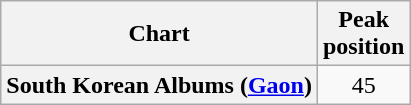<table class="wikitable plainrowheaders">
<tr>
<th scope="col">Chart</th>
<th scope="col">Peak<br>position</th>
</tr>
<tr>
<th scope="row">South Korean Albums (<a href='#'>Gaon</a>)</th>
<td style="text-align:center">45</td>
</tr>
</table>
